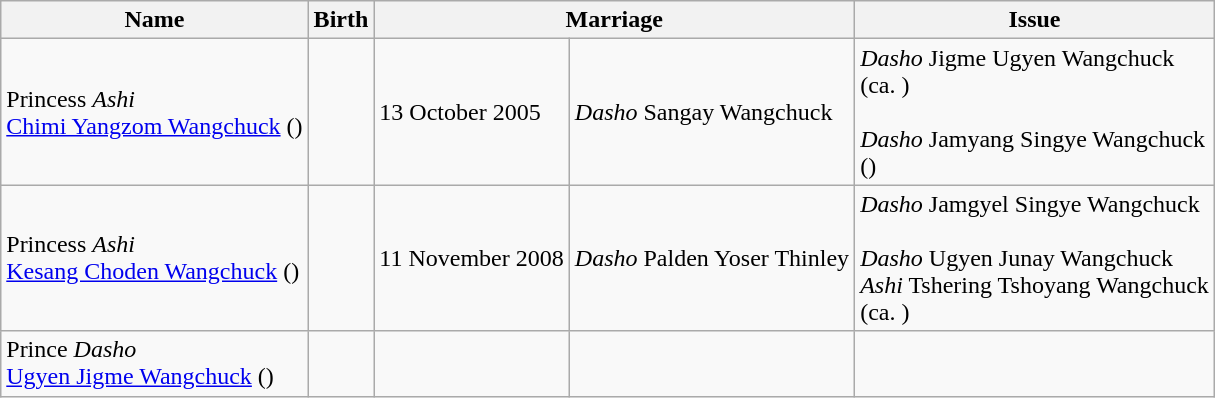<table class="wikitable">
<tr>
<th>Name</th>
<th>Birth</th>
<th colspan="2">Marriage</th>
<th>Issue</th>
</tr>
<tr>
<td>Princess <em>Ashi</em><br> <a href='#'>Chimi Yangzom Wangchuck</a> ()</td>
<td></td>
<td>13 October 2005</td>
<td><em>Dasho</em> Sangay Wangchuck</td>
<td><em>Dasho</em> Jigme Ugyen Wangchuck<br> (ca. )<br><br><em>Dasho</em> Jamyang Singye Wangchuck<br> ()</td>
</tr>
<tr>
<td>Princess <em>Ashi</em><br><a href='#'>Kesang Choden Wangchuck</a> ()</td>
<td></td>
<td>11 November 2008</td>
<td><em>Dasho</em> Palden Yoser Thinley</td>
<td><em>Dasho</em> Jamgyel Singye Wangchuck<br><br><em>Dasho</em> Ugyen Junay Wangchuck<br><em>Ashi</em> Tshering Tshoyang Wangchuck <br> (ca. )</td>
</tr>
<tr>
<td>Prince <em>Dasho</em><br><a href='#'>Ugyen Jigme Wangchuck</a> ()</td>
<td></td>
<td></td>
<td></td>
<td></td>
</tr>
</table>
